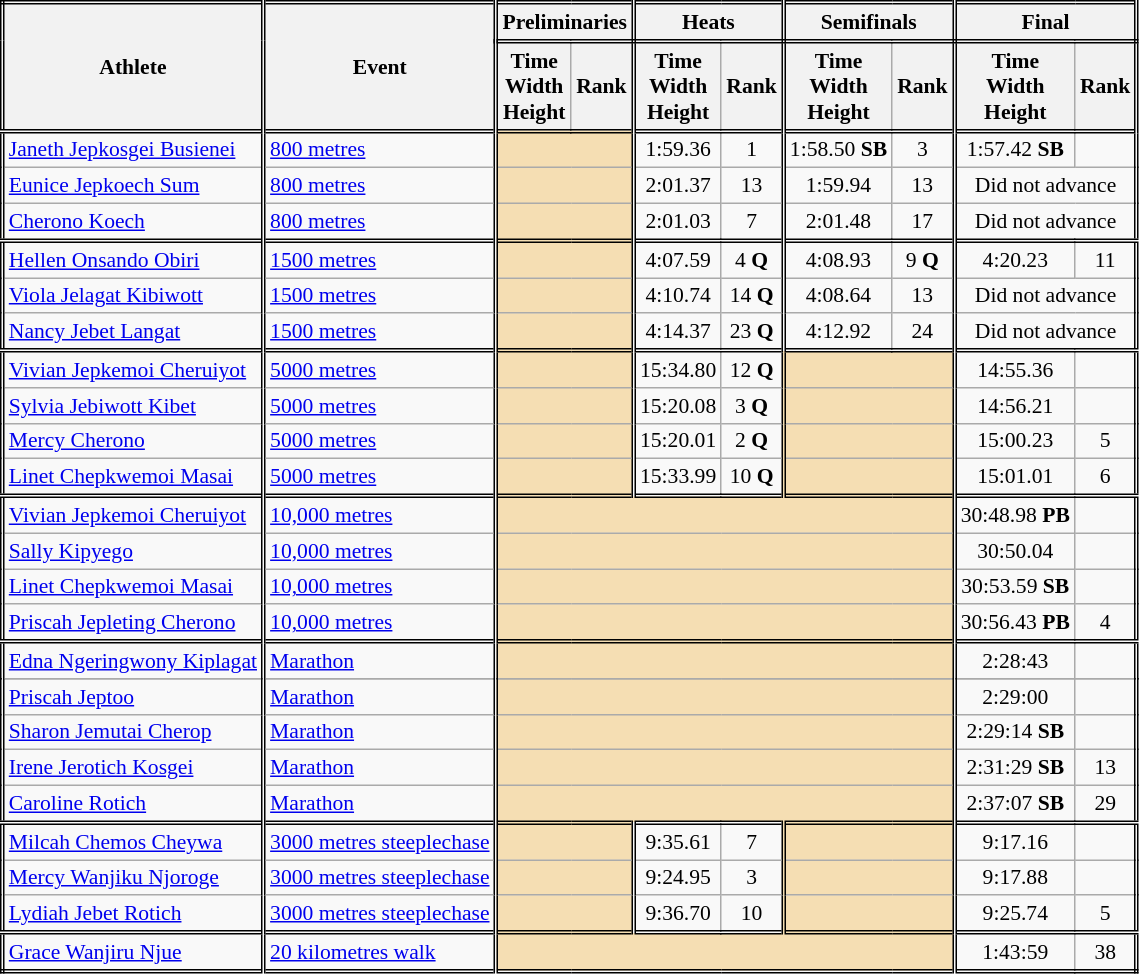<table class=wikitable style="font-size:90%; border: double;">
<tr>
<th rowspan="2" style="border-right:double">Athlete</th>
<th rowspan="2" style="border-right:double">Event</th>
<th colspan="2" style="border-right:double; border-bottom:double;">Preliminaries</th>
<th colspan="2" style="border-right:double; border-bottom:double;">Heats</th>
<th colspan="2" style="border-right:double; border-bottom:double;">Semifinals</th>
<th colspan="2" style="border-right:double; border-bottom:double;">Final</th>
</tr>
<tr>
<th>Time<br>Width<br>Height</th>
<th style="border-right:double">Rank</th>
<th>Time<br>Width<br>Height</th>
<th style="border-right:double">Rank</th>
<th>Time<br>Width<br>Height</th>
<th style="border-right:double">Rank</th>
<th>Time<br>Width<br>Height</th>
<th style="border-right:double">Rank</th>
</tr>
<tr style="border-top: double;">
<td style="border-right:double"><a href='#'>Janeth Jepkosgei Busienei</a></td>
<td style="border-right:double"><a href='#'>800 metres</a></td>
<td style="border-right:double" colspan= 2 bgcolor="wheat"></td>
<td align=center>1:59.36</td>
<td align=center style="border-right:double">1</td>
<td align=center>1:58.50 <strong>SB</strong></td>
<td align=center style="border-right:double">3</td>
<td align=center>1:57.42 <strong>SB</strong></td>
<td align=center></td>
</tr>
<tr>
<td style="border-right:double"><a href='#'>Eunice Jepkoech Sum</a></td>
<td style="border-right:double"><a href='#'>800 metres</a></td>
<td style="border-right:double" colspan= 2 bgcolor="wheat"></td>
<td align=center>2:01.37</td>
<td align=center style="border-right:double">13</td>
<td align=center>1:59.94</td>
<td align=center style="border-right:double">13</td>
<td colspan="2" align=center>Did not advance</td>
</tr>
<tr>
<td style="border-right:double"><a href='#'>Cherono Koech</a></td>
<td style="border-right:double"><a href='#'>800 metres</a></td>
<td style="border-right:double" colspan= 2 bgcolor="wheat"></td>
<td align=center>2:01.03</td>
<td align=center style="border-right:double">7</td>
<td align=center>2:01.48</td>
<td align=center style="border-right:double">17</td>
<td colspan="2" align=center>Did not advance</td>
</tr>
<tr style="border-top: double;">
<td style="border-right:double"><a href='#'>Hellen Onsando Obiri</a></td>
<td style="border-right:double"><a href='#'>1500 metres</a></td>
<td style="border-right:double" colspan= 2 bgcolor="wheat"></td>
<td align=center>4:07.59</td>
<td style="border-right:double" align=center>4 <strong>Q</strong></td>
<td align=center>4:08.93</td>
<td style="border-right:double" align=center>9 <strong>Q</strong></td>
<td align=center>4:20.23</td>
<td align=center>11</td>
</tr>
<tr>
<td style="border-right:double"><a href='#'>Viola Jelagat Kibiwott</a></td>
<td style="border-right:double"><a href='#'>1500 metres</a></td>
<td style="border-right:double" colspan= 2 bgcolor="wheat"></td>
<td align=center>4:10.74</td>
<td style="border-right:double" align=center>14 <strong>Q</strong></td>
<td align=center>4:08.64</td>
<td style="border-right:double" align=center>13</td>
<td colspan=2 align=center>Did not advance</td>
</tr>
<tr>
<td style="border-right:double"><a href='#'>Nancy Jebet Langat</a></td>
<td style="border-right:double"><a href='#'>1500 metres</a></td>
<td style="border-right:double" colspan= 2 bgcolor="wheat"></td>
<td align=center>4:14.37</td>
<td style="border-right:double" align=center>23 <strong>Q</strong></td>
<td align=center>4:12.92</td>
<td style="border-right:double" align=center>24</td>
<td colspan=2 align=center>Did not advance</td>
</tr>
<tr style="border-top: double;">
<td style="border-right:double"><a href='#'>Vivian Jepkemoi Cheruiyot</a></td>
<td style="border-right:double"><a href='#'>5000 metres</a></td>
<td style="border-right:double" colspan= 2 bgcolor="wheat"></td>
<td align=center>15:34.80</td>
<td style="border-right:double" align=center>12 <strong>Q</strong></td>
<td style="border-right:double" colspan= 2 bgcolor="wheat"></td>
<td align=center>14:55.36</td>
<td align=center></td>
</tr>
<tr>
<td style="border-right:double"><a href='#'>Sylvia Jebiwott Kibet</a></td>
<td style="border-right:double"><a href='#'>5000 metres</a></td>
<td style="border-right:double" colspan= 2 bgcolor="wheat"></td>
<td align=center>15:20.08</td>
<td style="border-right:double" align=center>3 <strong>Q</strong></td>
<td style="border-right:double" colspan= 2 bgcolor="wheat"></td>
<td align=center>14:56.21</td>
<td align=center></td>
</tr>
<tr>
<td style="border-right:double"><a href='#'>Mercy Cherono</a></td>
<td style="border-right:double"><a href='#'>5000 metres</a></td>
<td style="border-right:double" colspan= 2 bgcolor="wheat"></td>
<td align=center>15:20.01</td>
<td style="border-right:double" align=center>2 <strong>Q</strong></td>
<td style="border-right:double" colspan= 2 bgcolor="wheat"></td>
<td align=center>15:00.23</td>
<td align=center>5</td>
</tr>
<tr>
<td style="border-right:double"><a href='#'>Linet Chepkwemoi Masai</a></td>
<td style="border-right:double"><a href='#'>5000 metres</a></td>
<td style="border-right:double" colspan= 2 bgcolor="wheat"></td>
<td align=center>15:33.99</td>
<td style="border-right:double" align=center>10 <strong>Q</strong></td>
<td style="border-right:double" colspan= 2 bgcolor="wheat"></td>
<td align=center>15:01.01</td>
<td align=center>6</td>
</tr>
<tr style="border-top: double;">
<td style="border-right:double"><a href='#'>Vivian Jepkemoi Cheruiyot</a></td>
<td style="border-right:double"><a href='#'>10,000 metres</a></td>
<td style="border-right:double" colspan= 6 bgcolor="wheat"></td>
<td align=center>30:48.98 <strong>PB</strong></td>
<td align=center></td>
</tr>
<tr>
<td style="border-right:double"><a href='#'>Sally Kipyego</a></td>
<td style="border-right:double"><a href='#'>10,000 metres</a></td>
<td style="border-right:double" colspan= 6 bgcolor="wheat"></td>
<td align=center>30:50.04</td>
<td align=center></td>
</tr>
<tr>
<td style="border-right:double"><a href='#'>Linet Chepkwemoi Masai</a></td>
<td style="border-right:double"><a href='#'>10,000 metres</a></td>
<td style="border-right:double" colspan= 6 bgcolor="wheat"></td>
<td align=center>30:53.59 <strong>SB</strong></td>
<td align=center></td>
</tr>
<tr>
<td style="border-right:double"><a href='#'>Priscah Jepleting Cherono</a></td>
<td style="border-right:double"><a href='#'>10,000 metres</a></td>
<td style="border-right:double" colspan= 6 bgcolor="wheat"></td>
<td align=center>30:56.43 <strong>PB</strong></td>
<td align=center>4</td>
</tr>
<tr style="border-top: double;">
<td style="border-right:double"><a href='#'>Edna Ngeringwony Kiplagat</a></td>
<td style="border-right:double"><a href='#'>Marathon</a></td>
<td style="border-right:double" colspan= 6 bgcolor="wheat"></td>
<td align=center>2:28:43</td>
<td align=center></td>
</tr>
<tr>
</tr>
<tr>
<td style="border-right:double"><a href='#'>Priscah Jeptoo</a></td>
<td style="border-right:double"><a href='#'>Marathon</a></td>
<td style="border-right:double" colspan= 6 bgcolor="wheat"></td>
<td align=center>2:29:00</td>
<td align=center></td>
</tr>
<tr>
<td style="border-right:double"><a href='#'>Sharon Jemutai Cherop</a></td>
<td style="border-right:double"><a href='#'>Marathon</a></td>
<td style="border-right:double" colspan= 6 bgcolor="wheat"></td>
<td align=center>2:29:14 <strong>SB</strong></td>
<td align=center></td>
</tr>
<tr>
<td style="border-right:double"><a href='#'>Irene Jerotich Kosgei</a></td>
<td style="border-right:double"><a href='#'>Marathon</a></td>
<td style="border-right:double" colspan= 6 bgcolor="wheat"></td>
<td align=center>2:31:29 <strong>SB</strong></td>
<td align=center>13</td>
</tr>
<tr>
<td style="border-right:double"><a href='#'>Caroline Rotich</a></td>
<td style="border-right:double"><a href='#'>Marathon</a></td>
<td style="border-right:double" colspan= 6 bgcolor="wheat"></td>
<td align=center>2:37:07 <strong>SB</strong></td>
<td align=center>29</td>
</tr>
<tr style="border-top: double;">
<td style="border-right:double"><a href='#'>Milcah Chemos Cheywa</a></td>
<td style="border-right:double"><a href='#'>3000 metres steeplechase</a></td>
<td style="border-right:double" colspan= 2 bgcolor="wheat"></td>
<td align=center>9:35.61</td>
<td align=center style="border-right:double">7</td>
<td style="border-right:double" colspan= 2 bgcolor="wheat"></td>
<td align=center>9:17.16</td>
<td align=center></td>
</tr>
<tr>
<td style="border-right:double"><a href='#'>Mercy Wanjiku Njoroge</a></td>
<td style="border-right:double"><a href='#'>3000 metres steeplechase</a></td>
<td style="border-right:double" colspan= 2 bgcolor="wheat"></td>
<td align=center>9:24.95</td>
<td align=center style="border-right:double">3</td>
<td style="border-right:double" colspan= 2 bgcolor="wheat"></td>
<td align=center>9:17.88</td>
<td align=center></td>
</tr>
<tr>
<td style="border-right:double"><a href='#'>Lydiah Jebet Rotich</a></td>
<td style="border-right:double"><a href='#'>3000 metres steeplechase</a></td>
<td style="border-right:double" colspan= 2 bgcolor="wheat"></td>
<td align=center>9:36.70</td>
<td align=center style="border-right:double">10</td>
<td style="border-right:double" colspan= 2 bgcolor="wheat"></td>
<td align=center>9:25.74</td>
<td align=center>5</td>
</tr>
<tr style="border-top: double;">
<td style="border-right:double"><a href='#'>Grace Wanjiru Njue</a></td>
<td style="border-right:double"><a href='#'>20 kilometres walk</a></td>
<td style="border-right:double" colspan= 6 bgcolor="wheat"></td>
<td align=center>1:43:59</td>
<td align=center>38</td>
</tr>
</table>
